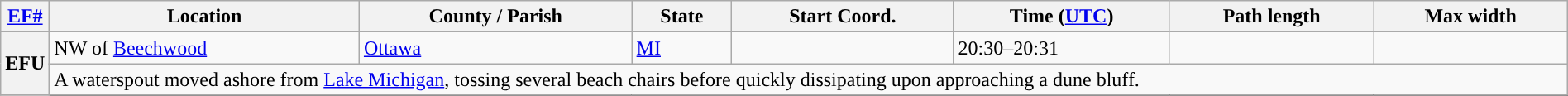<table class="wikitable sortable" style="width:100%;">
<tr>
<th scope="col" width="2%" align="center"><a href='#'>EF#</a></th>
<th scope="col" align="center" class="unsortable">Location</th>
<th scope="col" align="center" class="unsortable">County / Parish</th>
<th scope="col" align="center">State</th>
<th scope="col" align="center">Start Coord.</th>
<th scope="col" align="center">Time (<a href='#'>UTC</a>)</th>
<th scope="col" align="center">Path length</th>
<th scope="col" align="center">Max width</th>
</tr>
<tr>
<th scope="row" rowspan="2" style="background-color:#">EFU</th>
<td>NW of <a href='#'>Beechwood</a></td>
<td><a href='#'>Ottawa</a></td>
<td><a href='#'>MI</a></td>
<td></td>
<td>20:30–20:31</td>
<td></td>
<td></td>
</tr>
<tr class="expand-child">
<td colspan="8" style=" border-bottom: 1px solid black;">A waterspout moved ashore from <a href='#'>Lake Michigan</a>, tossing several beach chairs before quickly dissipating upon approaching a dune bluff.</td>
</tr>
<tr>
</tr>
</table>
